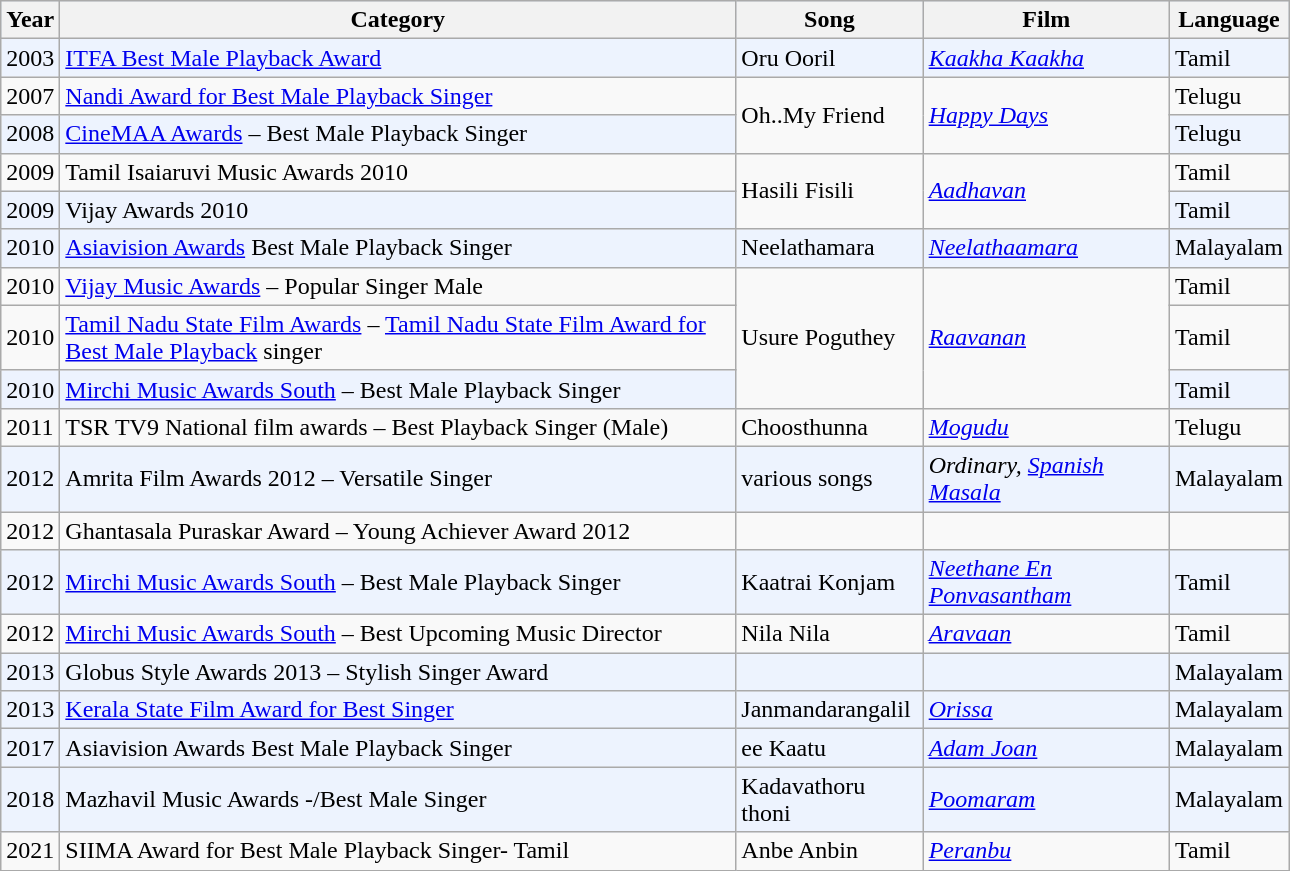<table class="wikitable" width="68%">
<tr bgcolor="#d1e4fd">
<th>Year</th>
<th>Category</th>
<th>Song</th>
<th>Film</th>
<th>Language</th>
</tr>
<tr bgcolor=#edf3fe>
<td>2003</td>
<td><a href='#'>ITFA Best Male Playback Award</a></td>
<td>Oru Ooril</td>
<td><em><a href='#'>Kaakha Kaakha</a></em></td>
<td>Tamil</td>
</tr>
<tr>
<td>2007</td>
<td><a href='#'>Nandi Award for Best Male Playback Singer</a></td>
<td rowspan="2">Oh..My Friend</td>
<td rowspan="2"><a href='#'><em>Happy Days</em></a></td>
<td>Telugu</td>
</tr>
<tr bgcolor=#edf3fe>
<td>2008</td>
<td><a href='#'>CineMAA Awards</a> – Best Male Playback Singer</td>
<td>Telugu</td>
</tr>
<tr>
<td>2009</td>
<td>Tamil Isaiaruvi Music Awards 2010</td>
<td rowspan="2">Hasili Fisili</td>
<td rowspan="2"><em><a href='#'>Aadhavan</a></em></td>
<td>Tamil</td>
</tr>
<tr bgcolor=#edf3fe>
<td>2009</td>
<td>Vijay Awards 2010</td>
<td>Tamil</td>
</tr>
<tr bgcolor=#edf3fe>
<td>2010</td>
<td><a href='#'>Asiavision Awards</a> Best Male Playback Singer</td>
<td>Neelathamara</td>
<td><a href='#'><em>Neelathaamara</em></a></td>
<td>Malayalam</td>
</tr>
<tr>
<td>2010</td>
<td><a href='#'>Vijay Music Awards</a> – Popular Singer Male</td>
<td rowspan="3">Usure Poguthey</td>
<td rowspan="3"><a href='#'><em>Raavanan</em></a></td>
<td>Tamil</td>
</tr>
<tr>
<td>2010</td>
<td><a href='#'>Tamil Nadu State Film Awards</a> – <a href='#'>Tamil Nadu State Film Award for Best Male Playback</a> singer</td>
<td>Tamil</td>
</tr>
<tr bgcolor=#edf3fe>
<td>2010</td>
<td><a href='#'>Mirchi Music Awards South</a> – Best Male Playback Singer</td>
<td>Tamil</td>
</tr>
<tr>
<td>2011</td>
<td>TSR TV9 National film awards – Best Playback Singer (Male)</td>
<td>Choosthunna</td>
<td><a href='#'><em>Mogudu</em></a></td>
<td>Telugu</td>
</tr>
<tr bgcolor=#edf3fe>
<td>2012</td>
<td>Amrita Film Awards 2012 – Versatile Singer</td>
<td>various songs</td>
<td><em>Ordinary, <a href='#'>Spanish Masala</a></em></td>
<td>Malayalam</td>
</tr>
<tr>
<td>2012</td>
<td>Ghantasala Puraskar Award – Young Achiever Award 2012</td>
<td></td>
<td></td>
<td></td>
</tr>
<tr bgcolor=#edf3fe>
<td>2012</td>
<td><a href='#'>Mirchi Music Awards South</a> – Best Male Playback Singer</td>
<td>Kaatrai Konjam</td>
<td><em><a href='#'>Neethane En Ponvasantham</a></em></td>
<td>Tamil</td>
</tr>
<tr>
<td>2012</td>
<td><a href='#'>Mirchi Music Awards South</a> – Best Upcoming Music Director</td>
<td>Nila Nila</td>
<td><em><a href='#'>Aravaan</a></em></td>
<td>Tamil</td>
</tr>
<tr bgcolor=#edf3fe>
<td>2013</td>
<td>Globus Style Awards 2013 – Stylish Singer Award</td>
<td></td>
<td></td>
<td>Malayalam</td>
</tr>
<tr bgcolor=#edf3fe>
<td>2013</td>
<td><a href='#'>Kerala State Film Award for Best Singer</a></td>
<td>Janmandarangalil</td>
<td><a href='#'><em>Orissa</em></a></td>
<td>Malayalam</td>
</tr>
<tr bgcolor=#edf3fe>
<td>2017</td>
<td>Asiavision Awards Best Male Playback Singer</td>
<td>ee Kaatu</td>
<td><em><a href='#'>Adam Joan</a></em></td>
<td>Malayalam</td>
</tr>
<tr bgcolor=#edf3fe>
<td>2018</td>
<td>Mazhavil Music Awards -/Best Male Singer</td>
<td>Kadavathoru thoni</td>
<td><em><a href='#'>Poomaram</a></em></td>
<td>Malayalam</td>
</tr>
<tr>
<td>2021</td>
<td>SIIMA Award for Best Male Playback Singer- Tamil</td>
<td>Anbe Anbin</td>
<td><em><a href='#'>Peranbu</a></em></td>
<td>Tamil</td>
</tr>
</table>
